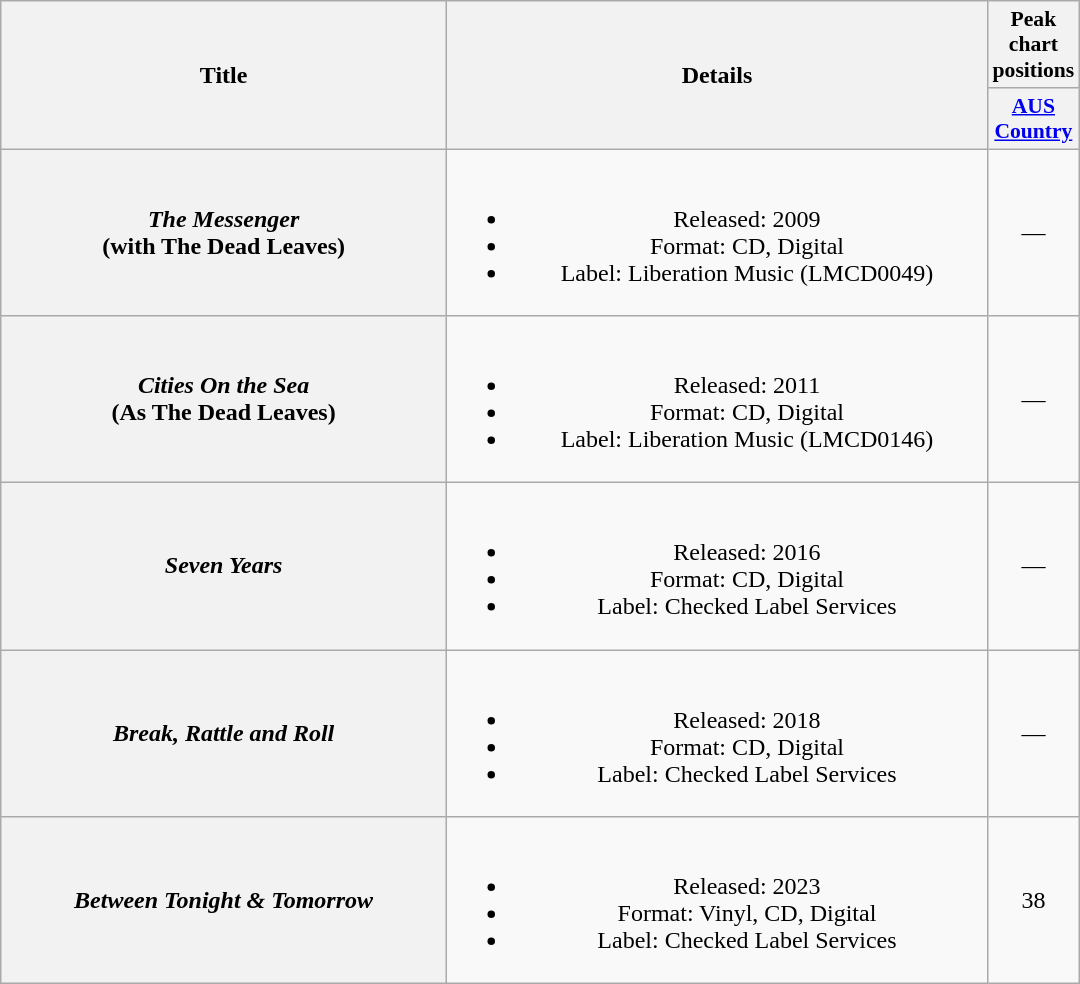<table class="wikitable plainrowheaders" style="text-align:center;width: 45em;" border="1">
<tr>
<th rowspan="2"  style="width:19em;">Title</th>
<th rowspan="2"  style="width:23em;">Details</th>
<th colspan="1" style="width:3em;font-size:90%;font-weight: bold;">Peak chart positions</th>
</tr>
<tr>
<th scope="col" style="width:3em;font-size:90%;"><a href='#'>AUS<br>Country</a><br></th>
</tr>
<tr>
<th scope="row"><em>The Messenger</em> <br> (with The Dead Leaves)</th>
<td><br><ul><li>Released: 2009</li><li>Format: CD, Digital</li><li>Label: Liberation Music (LMCD0049)</li></ul></td>
<td>—</td>
</tr>
<tr>
<th scope="row"><em>Cities On the Sea</em> <br> (As The Dead Leaves)</th>
<td><br><ul><li>Released: 2011</li><li>Format: CD, Digital</li><li>Label: Liberation Music (LMCD0146)</li></ul></td>
<td>—</td>
</tr>
<tr>
<th scope="row"><em>Seven Years</em></th>
<td><br><ul><li>Released: 2016</li><li>Format: CD, Digital</li><li>Label: Checked Label Services</li></ul></td>
<td>—</td>
</tr>
<tr>
<th scope="row"><em>Break, Rattle and Roll</em></th>
<td><br><ul><li>Released: 2018</li><li>Format: CD, Digital</li><li>Label: Checked Label Services</li></ul></td>
<td>—</td>
</tr>
<tr>
<th scope="row"><em>Between Tonight & Tomorrow</em></th>
<td><br><ul><li>Released: 2023</li><li>Format: Vinyl, CD, Digital</li><li>Label: Checked Label Services</li></ul></td>
<td>38</td>
</tr>
</table>
